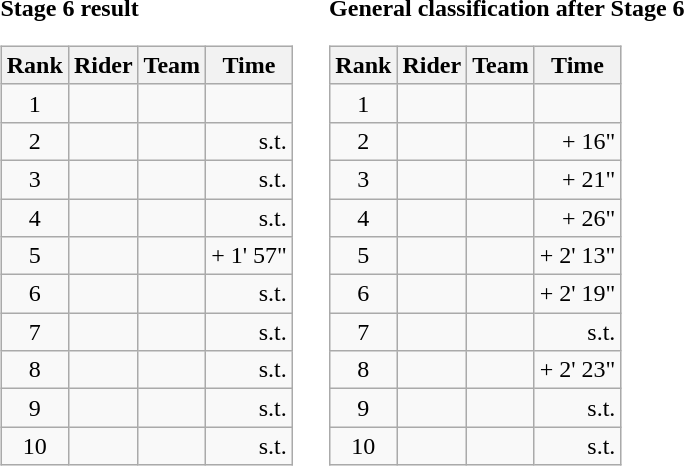<table>
<tr>
<td><strong>Stage 6 result</strong><br><table class="wikitable">
<tr>
<th scope="col">Rank</th>
<th scope="col">Rider</th>
<th scope="col">Team</th>
<th scope="col">Time</th>
</tr>
<tr>
<td style="text-align:center;">1</td>
<td></td>
<td></td>
<td style="text-align:right;"></td>
</tr>
<tr>
<td style="text-align:center;">2</td>
<td></td>
<td></td>
<td style="text-align:right;">s.t.</td>
</tr>
<tr>
<td style="text-align:center;">3</td>
<td></td>
<td></td>
<td style="text-align:right;">s.t.</td>
</tr>
<tr>
<td style="text-align:center;">4</td>
<td></td>
<td></td>
<td style="text-align:right;">s.t.</td>
</tr>
<tr>
<td style="text-align:center;">5</td>
<td></td>
<td></td>
<td style="text-align:right;">+ 1' 57"</td>
</tr>
<tr>
<td style="text-align:center;">6</td>
<td></td>
<td></td>
<td style="text-align:right;">s.t.</td>
</tr>
<tr>
<td style="text-align:center;">7</td>
<td></td>
<td></td>
<td style="text-align:right;">s.t.</td>
</tr>
<tr>
<td style="text-align:center;">8</td>
<td></td>
<td></td>
<td style="text-align:right;">s.t.</td>
</tr>
<tr>
<td style="text-align:center;">9</td>
<td></td>
<td></td>
<td style="text-align:right;">s.t.</td>
</tr>
<tr>
<td style="text-align:center;">10</td>
<td></td>
<td></td>
<td style="text-align:right;">s.t.</td>
</tr>
</table>
</td>
<td></td>
<td><strong>General classification after Stage 6</strong><br><table class="wikitable">
<tr>
<th scope="col">Rank</th>
<th scope="col">Rider</th>
<th scope="col">Team</th>
<th scope="col">Time</th>
</tr>
<tr>
<td style="text-align:center;">1</td>
<td></td>
<td></td>
<td style="text-align:right;"></td>
</tr>
<tr>
<td style="text-align:center;">2</td>
<td></td>
<td></td>
<td style="text-align:right;">+ 16"</td>
</tr>
<tr>
<td style="text-align:center;">3</td>
<td></td>
<td></td>
<td style="text-align:right;">+ 21"</td>
</tr>
<tr>
<td style="text-align:center;">4</td>
<td></td>
<td></td>
<td style="text-align:right;">+ 26"</td>
</tr>
<tr>
<td style="text-align:center;">5</td>
<td></td>
<td></td>
<td style="text-align:right;">+ 2' 13"</td>
</tr>
<tr>
<td style="text-align:center;">6</td>
<td></td>
<td></td>
<td style="text-align:right;">+ 2' 19"</td>
</tr>
<tr>
<td style="text-align:center;">7</td>
<td></td>
<td></td>
<td style="text-align:right;">s.t.</td>
</tr>
<tr>
<td style="text-align:center;">8</td>
<td></td>
<td></td>
<td style="text-align:right;">+ 2' 23"</td>
</tr>
<tr>
<td style="text-align:center;">9</td>
<td></td>
<td></td>
<td style="text-align:right;">s.t.</td>
</tr>
<tr>
<td style="text-align:center;">10</td>
<td></td>
<td></td>
<td style="text-align:right;">s.t.</td>
</tr>
</table>
</td>
</tr>
</table>
